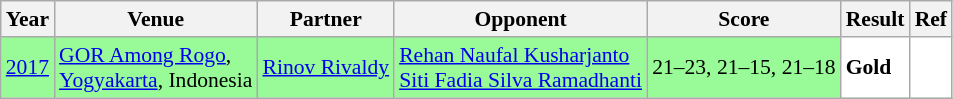<table class="sortable wikitable" style="font-size: 90%">
<tr>
<th>Year</th>
<th>Venue</th>
<th>Partner</th>
<th>Opponent</th>
<th>Score</th>
<th>Result</th>
<th>Ref</th>
</tr>
<tr style="background:#98FB98">
<td align="center"><a href='#'>2017</a></td>
<td align="left"><a href='#'>GOR Among Rogo</a>,<br><a href='#'>Yogyakarta</a>, Indonesia</td>
<td align="left"> <a href='#'>Rinov Rivaldy</a></td>
<td align="left"> <a href='#'>Rehan Naufal Kusharjanto</a><br> <a href='#'>Siti Fadia Silva Ramadhanti</a></td>
<td align="left">21–23, 21–15, 21–18</td>
<td style="text-align:left; background:white"> <strong>Gold</strong></td>
<td style="text-align:center; background:white"></td>
</tr>
</table>
